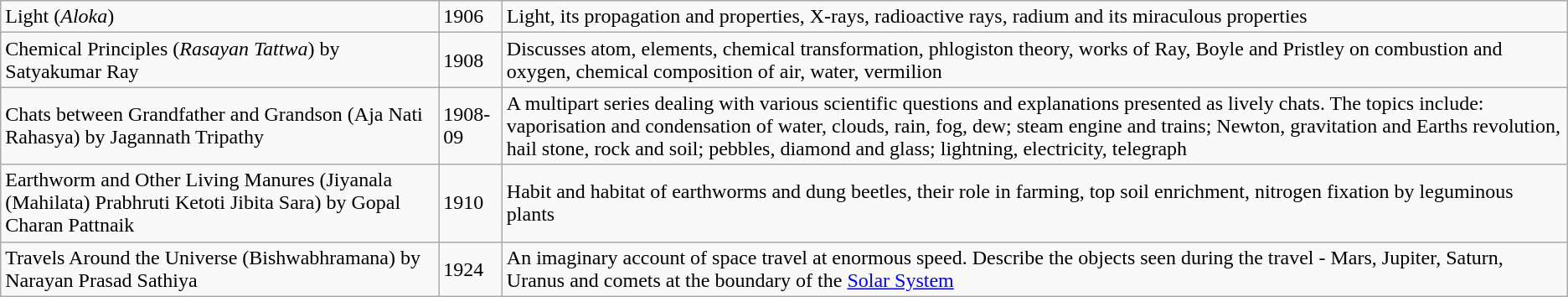<table class="wikitable">
<tr>
<td>Light (<em>Aloka</em>)</td>
<td>1906</td>
<td>Light, its propagation and properties, X-rays, radioactive  rays, radium and its miraculous properties</td>
</tr>
<tr>
<td>Chemical Principles (<em>Rasayan Tattwa</em>) by Satyakumar Ray</td>
<td>1908</td>
<td>Discusses atom, elements, chemical transformation,  phlogiston theory, works of Ray, Boyle and Pristley on combustion and oxygen,  chemical composition of air, water, vermilion</td>
</tr>
<tr>
<td>Chats between Grandfather and Grandson (Aja Nati Rahasya)  by Jagannath Tripathy</td>
<td>1908-09</td>
<td>A multipart series dealing with various scientific questions  and explanations presented as lively chats. The topics include: vaporisation  and condensation of water, clouds, rain, fog, dew; steam engine and trains;  Newton, gravitation and Earths revolution, hail stone, rock and soil;  pebbles, diamond and glass; lightning, electricity, telegraph</td>
</tr>
<tr>
<td>Earthworm and Other Living Manures (Jiyanala (Mahilata)  Prabhruti Ketoti Jibita Sara) by Gopal Charan Pattnaik</td>
<td>1910</td>
<td>Habit and habitat of earthworms and dung beetles, their role  in farming, top soil enrichment, nitrogen fixation by leguminous plants</td>
</tr>
<tr>
<td>Travels Around the Universe (Bishwabhramana) by Narayan Prasad  Sathiya</td>
<td>1924</td>
<td>An imaginary account of space travel at enormous speed. Describe the objects seen during the travel - Mars, Jupiter, Saturn, Uranus  and comets at the boundary of the <a href='#'>Solar System</a></td>
</tr>
</table>
